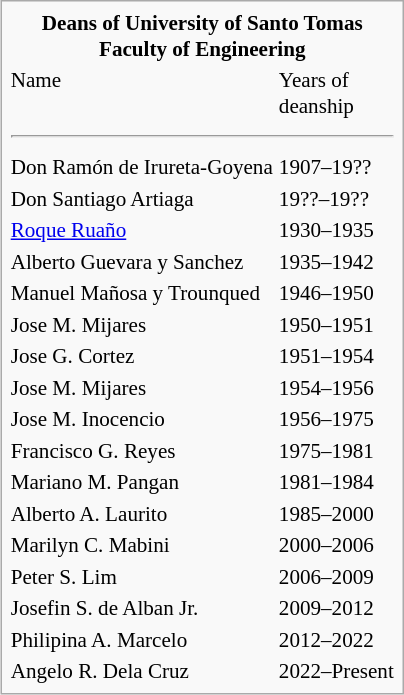<table class="infobox" style="float:right; clear:right; font-size:88%">
<tr>
<th colspan=2 style="text-align: center;">Deans of University of Santo Tomas<br>Faculty of Engineering</th>
</tr>
<tr valign="bottom">
<td>Name</td>
<td>Years of<br>deanship</td>
</tr>
<tr>
<td colspan=2><hr></td>
</tr>
<tr>
<td>Don Ramón de Irureta-Goyena</td>
<td>1907–19??</td>
</tr>
<tr>
<td>Don Santiago Artiaga</td>
<td>19??–19??</td>
</tr>
<tr>
<td><a href='#'>Roque Ruaño</a></td>
<td>1930–1935</td>
</tr>
<tr>
<td>Alberto Guevara y Sanchez</td>
<td>1935–1942</td>
</tr>
<tr>
<td>Manuel Mañosa y Trounqued</td>
<td>1946–1950</td>
</tr>
<tr>
<td>Jose M. Mijares</td>
<td>1950–1951</td>
</tr>
<tr>
<td>Jose G. Cortez</td>
<td>1951–1954</td>
</tr>
<tr>
<td>Jose M. Mijares</td>
<td>1954–1956</td>
</tr>
<tr>
<td>Jose M. Inocencio</td>
<td>1956–1975</td>
</tr>
<tr>
<td>Francisco G. Reyes</td>
<td>1975–1981</td>
</tr>
<tr>
<td>Mariano M. Pangan</td>
<td>1981–1984</td>
</tr>
<tr>
<td>Alberto A. Laurito</td>
<td>1985–2000</td>
</tr>
<tr>
<td>Marilyn C. Mabini</td>
<td>2000–2006</td>
</tr>
<tr>
<td>Peter S. Lim</td>
<td>2006–2009</td>
</tr>
<tr>
<td>Josefin S. de Alban Jr.</td>
<td>2009–2012</td>
</tr>
<tr>
<td>Philipina A. Marcelo</td>
<td>2012–2022</td>
</tr>
<tr>
<td>Angelo R. Dela Cruz</td>
<td>2022–Present</td>
</tr>
</table>
